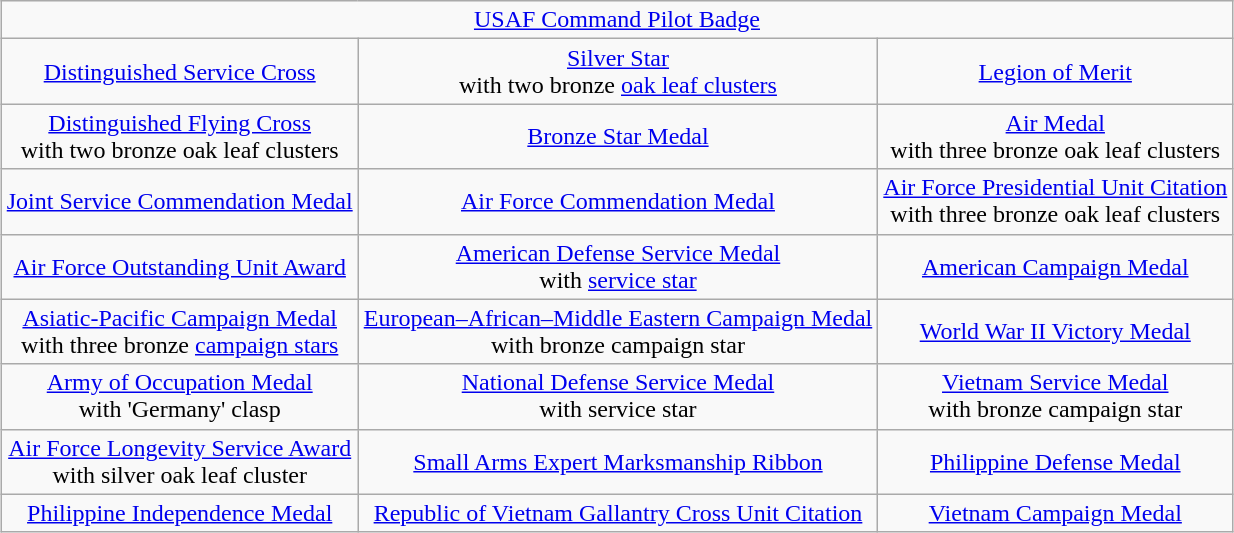<table class="wikitable" style="margin:1em auto; text-align:center;">
<tr>
<td colspan="3"><a href='#'>USAF Command Pilot Badge</a></td>
</tr>
<tr>
<td><a href='#'>Distinguished Service Cross</a></td>
<td><a href='#'>Silver Star</a><br>with two bronze <a href='#'>oak leaf clusters</a></td>
<td><a href='#'>Legion of Merit</a></td>
</tr>
<tr>
<td><a href='#'>Distinguished Flying Cross</a><br>with two bronze oak leaf clusters</td>
<td><a href='#'>Bronze Star Medal</a></td>
<td><a href='#'>Air Medal</a><br>with three bronze oak leaf clusters</td>
</tr>
<tr>
<td><a href='#'>Joint Service Commendation Medal</a></td>
<td><a href='#'>Air Force Commendation Medal</a></td>
<td><a href='#'>Air Force Presidential Unit Citation</a><br>with three bronze oak leaf clusters</td>
</tr>
<tr>
<td><a href='#'>Air Force Outstanding Unit Award</a></td>
<td><a href='#'>American Defense Service Medal</a><br>with <a href='#'>service star</a></td>
<td><a href='#'>American Campaign Medal</a></td>
</tr>
<tr>
<td><a href='#'>Asiatic-Pacific Campaign Medal</a><br>with three bronze <a href='#'>campaign stars</a></td>
<td><a href='#'>European–African–Middle Eastern Campaign Medal</a><br>with bronze campaign star</td>
<td><a href='#'>World War II Victory Medal</a></td>
</tr>
<tr>
<td><a href='#'>Army of Occupation Medal</a><br>with 'Germany' clasp</td>
<td><a href='#'>National Defense Service Medal</a><br>with service star</td>
<td><a href='#'>Vietnam Service Medal</a><br>with bronze campaign star</td>
</tr>
<tr>
<td><a href='#'>Air Force Longevity Service Award</a><br>with silver oak leaf cluster</td>
<td><a href='#'>Small Arms Expert Marksmanship Ribbon</a></td>
<td><a href='#'>Philippine Defense Medal</a></td>
</tr>
<tr>
<td><a href='#'>Philippine Independence Medal</a></td>
<td><a href='#'>Republic of Vietnam Gallantry Cross Unit Citation</a></td>
<td><a href='#'>Vietnam Campaign Medal</a></td>
</tr>
</table>
